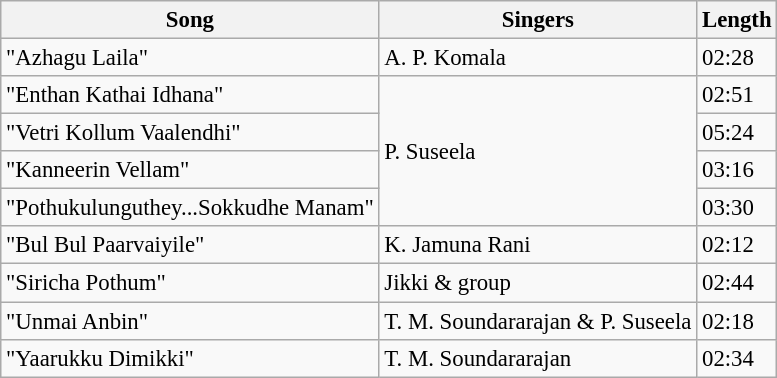<table class="wikitable" style="font-size:95%;">
<tr>
<th>Song</th>
<th>Singers</th>
<th>Length</th>
</tr>
<tr>
<td>"Azhagu Laila"</td>
<td>A. P. Komala</td>
<td>02:28</td>
</tr>
<tr>
<td>"Enthan Kathai Idhana"</td>
<td rowspan=4>P. Suseela</td>
<td>02:51</td>
</tr>
<tr>
<td>"Vetri Kollum Vaalendhi"</td>
<td>05:24</td>
</tr>
<tr>
<td>"Kanneerin Vellam"</td>
<td>03:16</td>
</tr>
<tr>
<td>"Pothukulunguthey...Sokkudhe Manam"</td>
<td>03:30</td>
</tr>
<tr>
<td>"Bul Bul Paarvaiyile"</td>
<td>K. Jamuna Rani</td>
<td>02:12</td>
</tr>
<tr>
<td>"Siricha Pothum"</td>
<td>Jikki & group</td>
<td>02:44</td>
</tr>
<tr>
<td>"Unmai Anbin"</td>
<td>T. M. Soundararajan & P. Suseela</td>
<td>02:18</td>
</tr>
<tr>
<td>"Yaarukku Dimikki"</td>
<td>T. M. Soundararajan</td>
<td>02:34</td>
</tr>
</table>
